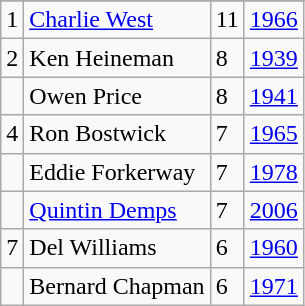<table class="wikitable">
<tr>
</tr>
<tr>
<td>1</td>
<td><a href='#'>Charlie West</a></td>
<td>11</td>
<td><a href='#'>1966</a></td>
</tr>
<tr>
<td>2</td>
<td>Ken Heineman</td>
<td>8</td>
<td><a href='#'>1939</a></td>
</tr>
<tr>
<td></td>
<td>Owen Price</td>
<td>8</td>
<td><a href='#'>1941</a></td>
</tr>
<tr>
<td>4</td>
<td>Ron Bostwick</td>
<td>7</td>
<td><a href='#'>1965</a></td>
</tr>
<tr>
<td></td>
<td>Eddie Forkerway</td>
<td>7</td>
<td><a href='#'>1978</a></td>
</tr>
<tr>
<td></td>
<td><a href='#'>Quintin Demps</a></td>
<td>7</td>
<td><a href='#'>2006</a></td>
</tr>
<tr>
<td>7</td>
<td>Del Williams</td>
<td>6</td>
<td><a href='#'>1960</a></td>
</tr>
<tr>
<td></td>
<td>Bernard Chapman</td>
<td>6</td>
<td><a href='#'>1971</a></td>
</tr>
</table>
